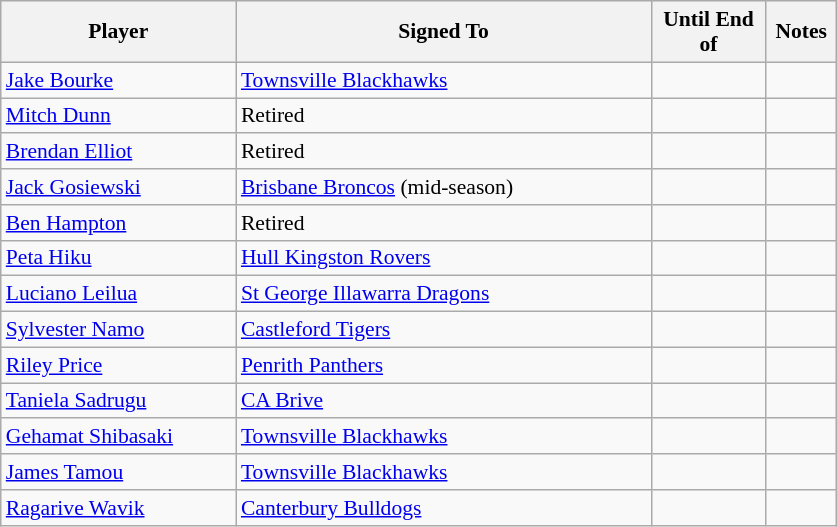<table class="wikitable" style="font-size:90%">
<tr bgcolor="#efefef">
<th width="150">Player</th>
<th width="270">Signed To</th>
<th width="70">Until End of</th>
<th width="40">Notes</th>
</tr>
<tr>
<td><a href='#'>Jake Bourke</a></td>
<td> <a href='#'>Townsville Blackhawks</a></td>
<td></td>
<td></td>
</tr>
<tr>
<td><a href='#'>Mitch Dunn</a></td>
<td>Retired</td>
<td></td>
<td></td>
</tr>
<tr>
<td><a href='#'>Brendan Elliot</a></td>
<td>Retired</td>
<td></td>
<td></td>
</tr>
<tr>
<td><a href='#'>Jack Gosiewski</a></td>
<td> <a href='#'>Brisbane Broncos</a> (mid-season)</td>
<td></td>
<td></td>
</tr>
<tr>
<td><a href='#'>Ben Hampton</a></td>
<td>Retired</td>
<td></td>
<td></td>
</tr>
<tr>
<td><a href='#'>Peta Hiku</a></td>
<td> <a href='#'>Hull Kingston Rovers</a></td>
<td></td>
<td></td>
</tr>
<tr>
<td><a href='#'>Luciano Leilua</a></td>
<td> <a href='#'>St George Illawarra Dragons</a></td>
<td></td>
<td></td>
</tr>
<tr>
<td><a href='#'>Sylvester Namo</a></td>
<td> <a href='#'>Castleford Tigers</a></td>
<td></td>
<td></td>
</tr>
<tr>
<td><a href='#'>Riley Price</a></td>
<td> <a href='#'>Penrith Panthers</a></td>
<td></td>
<td></td>
</tr>
<tr>
<td><a href='#'>Taniela Sadrugu</a></td>
<td> <a href='#'>CA Brive</a></td>
<td></td>
<td></td>
</tr>
<tr>
<td><a href='#'>Gehamat Shibasaki</a></td>
<td> <a href='#'>Townsville Blackhawks</a></td>
<td></td>
<td></td>
</tr>
<tr>
<td><a href='#'>James Tamou</a></td>
<td> <a href='#'>Townsville Blackhawks</a></td>
<td></td>
<td></td>
</tr>
<tr>
<td><a href='#'>Ragarive Wavik</a></td>
<td> <a href='#'>Canterbury Bulldogs</a></td>
<td></td>
<td></td>
</tr>
</table>
